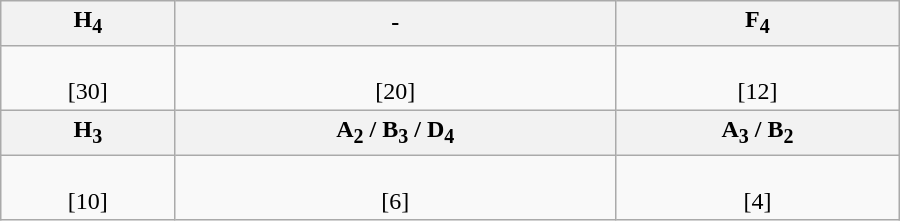<table class="wikitable" width=600>
<tr align=center>
<th>H<sub>4</sub></th>
<th>-</th>
<th>F<sub>4</sub></th>
</tr>
<tr align=center>
<td><br>[30]</td>
<td><br>[20]</td>
<td><br>[12]</td>
</tr>
<tr align=center>
<th>H<sub>3</sub></th>
<th>A<sub>2</sub> / B<sub>3</sub> / D<sub>4</sub></th>
<th>A<sub>3</sub> / B<sub>2</sub></th>
</tr>
<tr align=center>
<td><br>[10]</td>
<td><br>[6]</td>
<td><br>[4]</td>
</tr>
</table>
